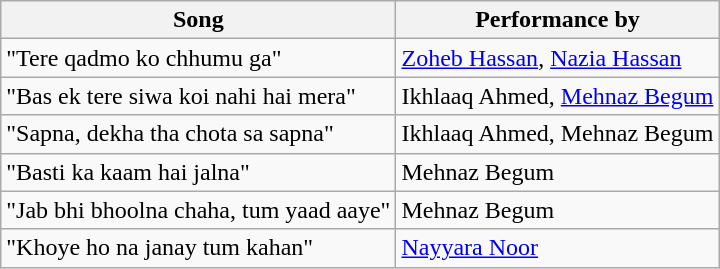<table class="wikitable">
<tr>
<th>Song</th>
<th>Performance by</th>
</tr>
<tr>
<td>"Tere qadmo ko chhumu ga"</td>
<td><a href='#'>Zoheb Hassan</a>, <a href='#'>Nazia Hassan</a></td>
</tr>
<tr>
<td>"Bas ek tere siwa koi nahi hai mera"</td>
<td>Ikhlaaq Ahmed, <a href='#'>Mehnaz Begum</a></td>
</tr>
<tr>
<td>"Sapna, dekha tha chota sa sapna"</td>
<td>Ikhlaaq Ahmed, Mehnaz Begum</td>
</tr>
<tr>
<td>"Basti ka kaam hai jalna"</td>
<td>Mehnaz Begum</td>
</tr>
<tr>
<td>"Jab bhi bhoolna chaha, tum yaad aaye"</td>
<td>Mehnaz Begum</td>
</tr>
<tr>
<td>"Khoye ho na janay tum kahan"</td>
<td><a href='#'>Nayyara Noor</a></td>
</tr>
</table>
